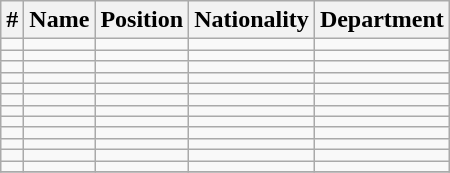<table class="wikitable">
<tr>
<th>#</th>
<th>Name</th>
<th>Position</th>
<th>Nationality</th>
<th>Department</th>
</tr>
<tr>
<td></td>
<td></td>
<td></td>
<td></td>
<td></td>
</tr>
<tr>
<td></td>
<td></td>
<td></td>
<td></td>
<td></td>
</tr>
<tr>
<td></td>
<td></td>
<td></td>
<td></td>
<td></td>
</tr>
<tr>
<td></td>
<td></td>
<td></td>
<td></td>
<td></td>
</tr>
<tr>
<td></td>
<td></td>
<td></td>
<td></td>
<td></td>
</tr>
<tr>
<td></td>
<td></td>
<td></td>
<td></td>
<td></td>
</tr>
<tr>
<td></td>
<td></td>
<td></td>
<td></td>
<td></td>
</tr>
<tr>
<td></td>
<td></td>
<td></td>
<td></td>
<td></td>
</tr>
<tr>
<td></td>
<td></td>
<td></td>
<td></td>
<td></td>
</tr>
<tr>
<td></td>
<td></td>
<td></td>
<td></td>
<td></td>
</tr>
<tr>
<td></td>
<td></td>
<td></td>
<td></td>
<td></td>
</tr>
<tr>
<td></td>
<td></td>
<td></td>
<td></td>
<td></td>
</tr>
<tr>
</tr>
</table>
